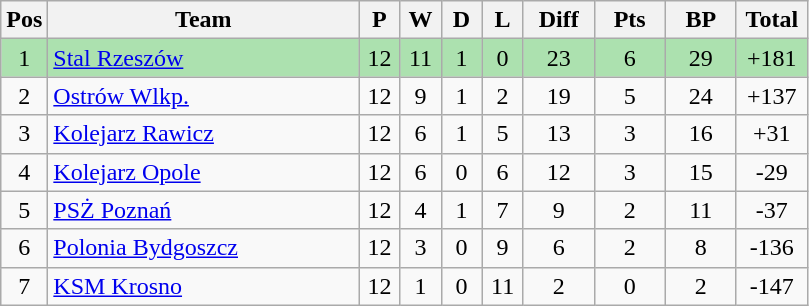<table class="wikitable" style="font-size: 100%">
<tr>
<th width=20>Pos</th>
<th width=200>Team</th>
<th width=20>P</th>
<th width=20>W</th>
<th width=20>D</th>
<th width=20>L</th>
<th width=40>Diff</th>
<th width=40>Pts</th>
<th width=40>BP</th>
<th width=40>Total</th>
</tr>
<tr align=center style="background:#ACE1AF;">
<td>1</td>
<td align="left"><a href='#'>Stal Rzeszów</a></td>
<td>12</td>
<td>11</td>
<td>1</td>
<td>0</td>
<td>23</td>
<td>6</td>
<td>29</td>
<td>+181</td>
</tr>
<tr align=center>
<td>2</td>
<td align="left"><a href='#'>Ostrów Wlkp.</a></td>
<td>12</td>
<td>9</td>
<td>1</td>
<td>2</td>
<td>19</td>
<td>5</td>
<td>24</td>
<td>+137</td>
</tr>
<tr align=center>
<td>3</td>
<td align="left"><a href='#'>Kolejarz Rawicz</a></td>
<td>12</td>
<td>6</td>
<td>1</td>
<td>5</td>
<td>13</td>
<td>3</td>
<td>16</td>
<td>+31</td>
</tr>
<tr align=center>
<td>4</td>
<td align="left"><a href='#'>Kolejarz Opole</a></td>
<td>12</td>
<td>6</td>
<td>0</td>
<td>6</td>
<td>12</td>
<td>3</td>
<td>15</td>
<td>-29</td>
</tr>
<tr align=center>
<td>5</td>
<td align="left"><a href='#'>PSŻ Poznań</a></td>
<td>12</td>
<td>4</td>
<td>1</td>
<td>7</td>
<td>9</td>
<td>2</td>
<td>11</td>
<td>-37</td>
</tr>
<tr align=center>
<td>6</td>
<td align="left"><a href='#'>Polonia Bydgoszcz</a></td>
<td>12</td>
<td>3</td>
<td>0</td>
<td>9</td>
<td>6</td>
<td>2</td>
<td>8</td>
<td>-136</td>
</tr>
<tr align=center>
<td>7</td>
<td align="left"><a href='#'>KSM Krosno</a></td>
<td>12</td>
<td>1</td>
<td>0</td>
<td>11</td>
<td>2</td>
<td>0</td>
<td>2</td>
<td>-147</td>
</tr>
</table>
